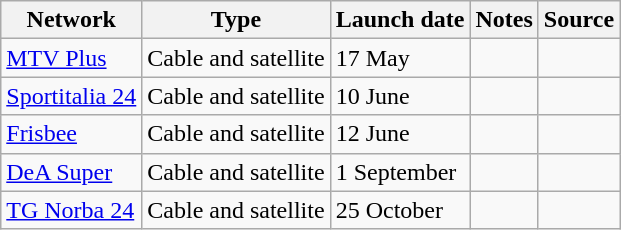<table class="wikitable sortable">
<tr>
<th>Network</th>
<th>Type</th>
<th>Launch date</th>
<th>Notes</th>
<th>Source</th>
</tr>
<tr>
<td><a href='#'>MTV Plus</a></td>
<td>Cable and satellite</td>
<td>17 May</td>
<td></td>
<td></td>
</tr>
<tr>
<td><a href='#'>Sportitalia 24</a></td>
<td>Cable and satellite</td>
<td>10 June</td>
<td></td>
<td></td>
</tr>
<tr>
<td><a href='#'>Frisbee</a></td>
<td>Cable and satellite</td>
<td>12 June</td>
<td></td>
<td></td>
</tr>
<tr>
<td><a href='#'>DeA Super</a></td>
<td>Cable and satellite</td>
<td>1 September</td>
<td></td>
<td></td>
</tr>
<tr>
<td><a href='#'>TG Norba 24</a></td>
<td>Cable and satellite</td>
<td>25 October</td>
<td></td>
<td></td>
</tr>
</table>
